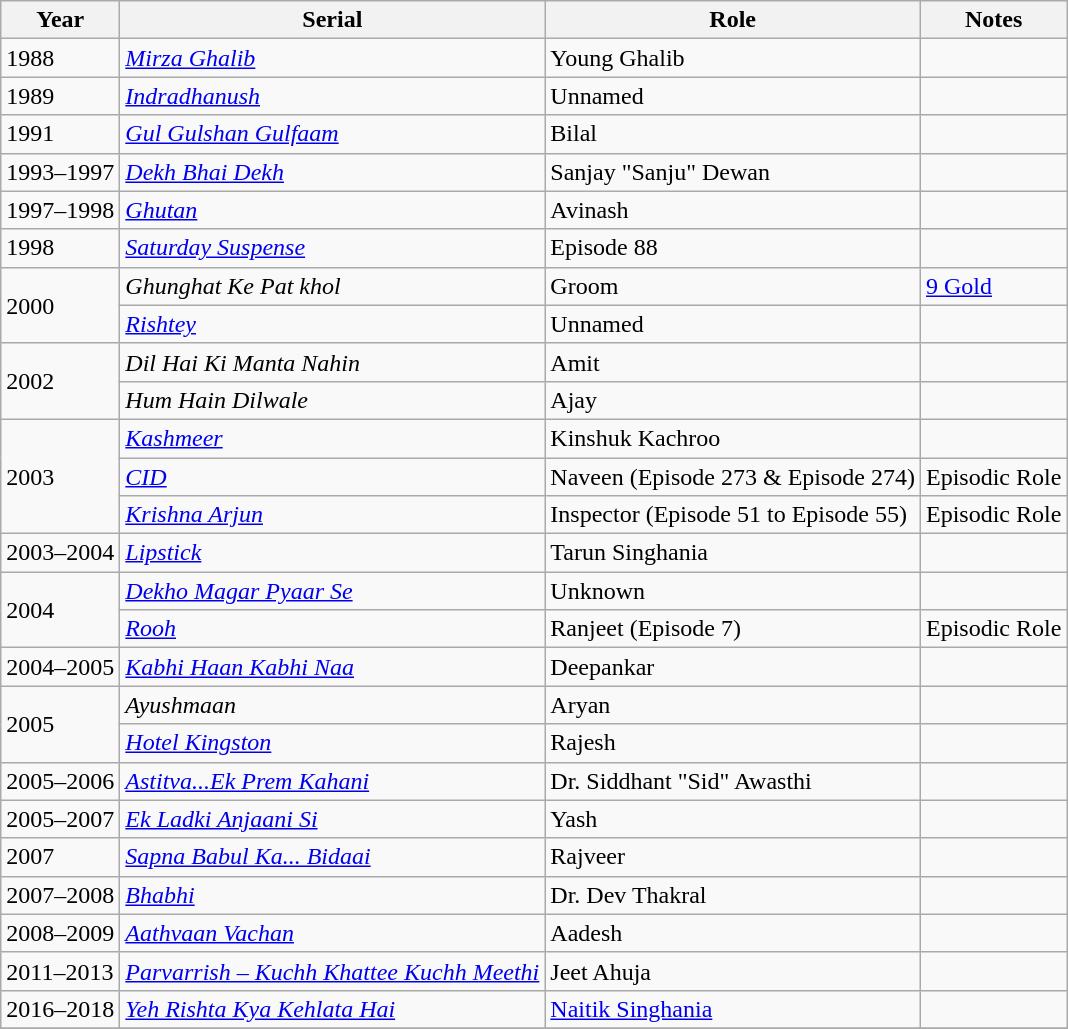<table class="wikitable sortable">
<tr>
<th>Year</th>
<th>Serial</th>
<th>Role</th>
<th>Notes</th>
</tr>
<tr>
<td>1988</td>
<td><em><a href='#'> Mirza Ghalib</a></em></td>
<td>Young Ghalib</td>
<td></td>
</tr>
<tr>
<td>1989</td>
<td><em><a href='#'>Indradhanush</a></em></td>
<td>Unnamed</td>
<td></td>
</tr>
<tr>
<td>1991</td>
<td><em><a href='#'>Gul Gulshan Gulfaam</a></em></td>
<td>Bilal</td>
<td></td>
</tr>
<tr>
<td>1993–1997</td>
<td><em><a href='#'>Dekh Bhai Dekh</a></em></td>
<td>Sanjay "Sanju" Dewan</td>
<td></td>
</tr>
<tr>
<td>1997–1998</td>
<td><em><a href='#'> Ghutan</a></em></td>
<td>Avinash</td>
<td></td>
</tr>
<tr>
<td>1998</td>
<td><em><a href='#'>Saturday Suspense</a></em></td>
<td>Episode 88</td>
<td></td>
</tr>
<tr>
<td rowspan="2">2000</td>
<td><em>Ghunghat Ke Pat khol</em></td>
<td>Groom</td>
<td><a href='#'>9 Gold</a></td>
</tr>
<tr>
<td><em><a href='#'> Rishtey</a></em></td>
<td>Unnamed</td>
<td></td>
</tr>
<tr>
<td rowspan="2">2002</td>
<td><em>Dil Hai Ki Manta Nahin</em></td>
<td>Amit</td>
<td></td>
</tr>
<tr>
<td><em>Hum Hain Dilwale</em></td>
<td>Ajay</td>
<td></td>
</tr>
<tr>
<td rowspan="3">2003</td>
<td><em><a href='#'> Kashmeer</a></em></td>
<td>Kinshuk Kachroo</td>
<td></td>
</tr>
<tr>
<td><em><a href='#'> CID</a></em></td>
<td>Naveen (Episode 273 & Episode 274)</td>
<td>Episodic Role</td>
</tr>
<tr>
<td><em><a href='#'> Krishna Arjun</a></em></td>
<td>Inspector (Episode 51 to Episode 55)</td>
<td>Episodic Role</td>
</tr>
<tr>
<td>2003–2004</td>
<td><em><a href='#'> Lipstick</a></em></td>
<td>Tarun Singhania</td>
<td></td>
</tr>
<tr>
<td rowspan="2">2004</td>
<td><em><a href='#'>Dekho Magar Pyaar Se</a></em></td>
<td>Unknown</td>
<td></td>
</tr>
<tr>
<td><em><a href='#'>Rooh</a></em></td>
<td>Ranjeet (Episode 7)</td>
<td>Episodic Role</td>
</tr>
<tr>
<td>2004–2005</td>
<td><em><a href='#'> Kabhi Haan Kabhi Naa</a></em></td>
<td>Deepankar</td>
<td></td>
</tr>
<tr>
<td rowspan = "2">2005</td>
<td><em>Ayushmaan</em></td>
<td>Aryan</td>
<td></td>
</tr>
<tr>
<td><em><a href='#'>Hotel Kingston</a></em></td>
<td>Rajesh</td>
<td></td>
</tr>
<tr>
<td>2005–2006</td>
<td><em><a href='#'>Astitva...Ek Prem Kahani</a></em></td>
<td>Dr. Siddhant "Sid" Awasthi</td>
<td></td>
</tr>
<tr>
<td>2005–2007</td>
<td><em><a href='#'> Ek Ladki Anjaani Si</a></em></td>
<td>Yash</td>
<td></td>
</tr>
<tr>
<td>2007</td>
<td><em><a href='#'>Sapna Babul Ka... Bidaai</a></em></td>
<td>Rajveer</td>
<td></td>
</tr>
<tr>
<td>2007–2008</td>
<td><em><a href='#'> Bhabhi</a></em></td>
<td>Dr. Dev Thakral</td>
<td></td>
</tr>
<tr>
<td>2008–2009</td>
<td><em><a href='#'>Aathvaan Vachan</a></em></td>
<td>Aadesh</td>
<td></td>
</tr>
<tr>
<td>2011–2013</td>
<td><em><a href='#'>Parvarrish – Kuchh Khattee Kuchh Meethi</a></em></td>
<td>Jeet Ahuja</td>
<td></td>
</tr>
<tr>
<td>2016–2018</td>
<td><em><a href='#'>Yeh Rishta Kya Kehlata Hai</a></em></td>
<td><a href='#'>Naitik Singhania</a></td>
<td></td>
</tr>
<tr>
</tr>
</table>
